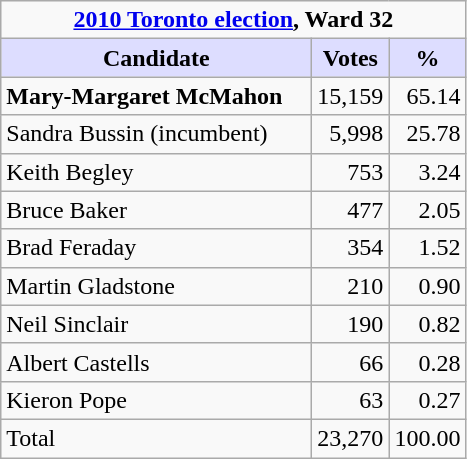<table class="wikitable">
<tr>
<td colspan="3" style="text-align:center;"><strong><a href='#'>2010 Toronto election</a>, Ward 32</strong></td>
</tr>
<tr>
<th style="background:#ddf; width:200px;">Candidate</th>
<th style="background:#ddf;">Votes</th>
<th style="background:#ddf;">%</th>
</tr>
<tr>
<td><strong>Mary-Margaret McMahon</strong></td>
<td align=right>15,159</td>
<td align=right>65.14</td>
</tr>
<tr>
<td>Sandra Bussin (incumbent)</td>
<td align=right>5,998</td>
<td align=right>25.78</td>
</tr>
<tr>
<td>Keith Begley</td>
<td align=right>753</td>
<td align=right>3.24</td>
</tr>
<tr>
<td>Bruce Baker</td>
<td align=right>477</td>
<td align=right>2.05</td>
</tr>
<tr>
<td>Brad Feraday</td>
<td align=right>354</td>
<td align=right>1.52</td>
</tr>
<tr>
<td>Martin Gladstone</td>
<td align=right>210</td>
<td align=right>0.90</td>
</tr>
<tr>
<td>Neil Sinclair</td>
<td align=right>190</td>
<td align=right>0.82</td>
</tr>
<tr>
<td>Albert Castells</td>
<td align=right>66</td>
<td align=right>0.28</td>
</tr>
<tr>
<td>Kieron Pope</td>
<td align=right>63</td>
<td align=right>0.27</td>
</tr>
<tr>
<td>Total</td>
<td align=right>23,270</td>
<td align=right>100.00</td>
</tr>
</table>
